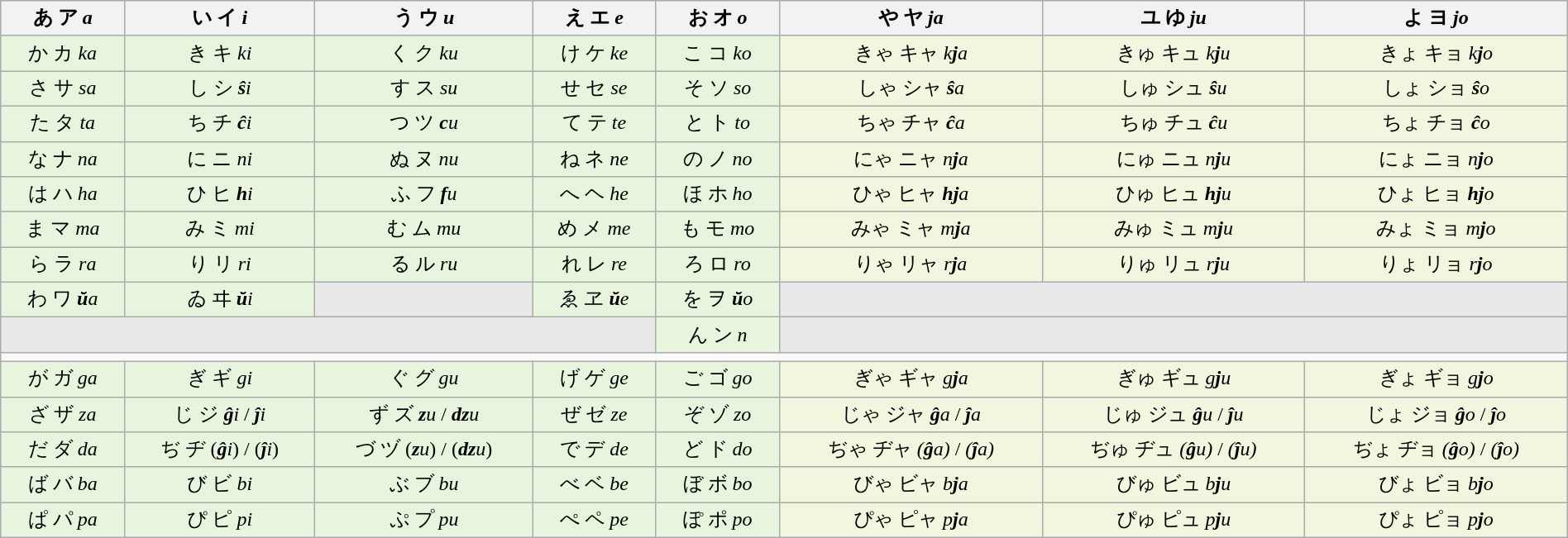<table border="0" cellspacing="2px" cellpadding="2px" width="100%" class="wikitable" lang="ja">
<tr bgcolor="#BECFEB" valign="top" align="center">
<th>あ ア <em>a</em></th>
<th>い イ <em>i</em></th>
<th>う ウ <em>u</em></th>
<th>え エ <em>e</em></th>
<th>お オ <em>o</em></th>
<th bgcolor="#D4D4D4">や ヤ <em><span><strong>j</strong></span>a</em></th>
<th bgcolor="#D4D4D4">ユ ゆ <em><span><strong>j</strong></span>u</em></th>
<th bgcolor="#D4D4D4">よ ヨ <em><span><strong>j</strong></span>o</em></th>
</tr>
<tr bgcolor="#E7F5DE" valign="top" align="center">
<td>か カ <em>ka</em></td>
<td>き キ <em>ki</em></td>
<td>く ク <em>ku</em></td>
<td>け ケ <em>ke</em></td>
<td>こ コ <em>ko</em></td>
<td bgcolor="#F3F5DE">きゃ キャ <em>k<span><strong>j</strong></span>a</em></td>
<td bgcolor="#F3F5DE">きゅ キュ <em>k<span><strong>j</strong></span>u</em></td>
<td bgcolor="#F3F5DE">きょ キョ <em>k<span><strong>j</strong></span>o</em></td>
</tr>
<tr bgcolor="#E7F5DE" valign="top" align="center">
<td>さ サ <em>sa</em></td>
<td>し シ <em><span><strong>ŝ</strong></span>i</em></td>
<td>す ス <em>su</em></td>
<td>せ セ <em>se</em></td>
<td>そ ソ <em>so</em></td>
<td bgcolor="#F3F5DE">しゃ シャ <em><span><strong>ŝ</strong></span>a</em></td>
<td bgcolor="#F3F5DE">しゅ シュ <em><span><strong>ŝ</strong></span>u</em></td>
<td bgcolor="#F3F5DE">しょ ショ <em><span><strong>ŝ</strong></span>o</em></td>
</tr>
<tr bgcolor="#E7F5DE" valign="top" align="center">
<td>た タ <em>ta</em></td>
<td>ち チ <em><span><strong>ĉ</strong></span>i</em></td>
<td>つ ツ <em><span><strong>c</strong></span>u</em></td>
<td>て テ <em>te</em></td>
<td>と ト <em>to</em></td>
<td bgcolor="#F3F5DE">ちゃ チャ <em><span><strong>ĉ</strong></span>a</em></td>
<td bgcolor="#F3F5DE">ちゅ チュ <em><span><strong>ĉ</strong></span>u</em></td>
<td bgcolor="#F3F5DE">ちょ チョ <em><span><strong>ĉ</strong></span>o</em></td>
</tr>
<tr bgcolor="#E7F5DE" valign="top" align="center">
<td>な ナ <em>na</em></td>
<td>に ニ <em>ni</em></td>
<td>ぬ ヌ <em>nu</em></td>
<td>ね ネ <em>ne</em></td>
<td>の ノ <em>no</em></td>
<td bgcolor="#F3F5DE">にゃ ニャ <em>n<span><strong>j</strong></span>a</em></td>
<td bgcolor="#F3F5DE">にゅ ニュ <em>n<span><strong>j</strong></span>u</em></td>
<td bgcolor="#F3F5DE">にょ ニョ <em>n<span><strong>j</strong></span>o</em></td>
</tr>
<tr bgcolor="#E7F5DE" valign="top" align="center">
<td>は ハ <em>ha</em></td>
<td>ひ ヒ <em><span><strong>h</strong></span>i</em></td>
<td>ふ フ <em><span><strong>f</strong></span>u</em></td>
<td>へ ヘ <em>he</em></td>
<td>ほ ホ <em>ho</em></td>
<td bgcolor="#F3F5DE">ひゃ ヒャ <em><span><strong>hj</strong></span>a</em></td>
<td bgcolor="#F3F5DE">ひゅ ヒュ <em><span><strong>hj</strong></span>u</em></td>
<td bgcolor="#F3F5DE">ひょ ヒョ <em><span><strong>hj</strong></span>o</em></td>
</tr>
<tr bgcolor="#E7F5DE" valign="top" align="center">
<td>ま マ <em>ma</em></td>
<td>み ミ <em>mi</em></td>
<td>む ム <em>mu</em></td>
<td>め メ <em>me</em></td>
<td>も モ <em>mo</em></td>
<td bgcolor="#F3F5DE">みゃ ミャ <em>m<span><strong>j</strong></span>a</em></td>
<td bgcolor="#F3F5DE">みゅ ミュ <em>m<span><strong>j</strong></span>u</em></td>
<td bgcolor="#F3F5DE">みょ ミョ <em>m<span><strong>j</strong></span>o</em></td>
</tr>
<tr bgcolor="#E7F5DE" valign="top" align="center">
<td>ら ラ <em>ra</em></td>
<td>り リ <em>ri</em></td>
<td>る ル <em>ru</em></td>
<td>れ レ <em>re</em></td>
<td>ろ ロ <em>ro</em></td>
<td bgcolor="#F3F5DE">りゃ リャ <em>r<span><strong>j</strong></span>a</em></td>
<td bgcolor="#F3F5DE">りゅ リュ <em>r<span><strong>j</strong></span>u</em></td>
<td bgcolor="#F3F5DE">りょ リョ <em>r<span><strong>j</strong></span>o</em></td>
</tr>
<tr bgcolor="#E7F5DE" valign="top" align="center">
<td>わ ワ <em><span><strong>ŭ</strong></span>a</em></td>
<td><span>ゐ ヰ <em><span><strong>ŭ</strong></span>i</em></span></td>
<td bgcolor="#E9E9E9"></td>
<td><span>ゑ ヱ <em><span><strong>ŭ</strong></span>e</em></span></td>
<td>を ヲ <em><span><strong>ŭ</strong></span>o</em></td>
<td bgcolor="#E9E9E9" colspan="3"></td>
</tr>
<tr bgcolor="#E7F5DE" valign="top" align="center">
<td bgcolor="#E9E9E9" colspan="4"></td>
<td>ん ン <em>n</em></td>
<td bgcolor="#E9E9E9" colspan="3"></td>
</tr>
<tr>
<td colspan="8"></td>
</tr>
<tr bgcolor="#E7F5DE" valign="top" align="center">
<td>が ガ <em>ga</em></td>
<td>ぎ ギ <em>gi</em></td>
<td>ぐ グ <em>gu</em></td>
<td>げ ゲ <em>ge</em></td>
<td>ご ゴ <em>go</em></td>
<td bgcolor="#F3F5DE">ぎゃ ギャ <em>g<span><strong>j</strong></span>a</em></td>
<td bgcolor="#F3F5DE">ぎゅ ギュ <em>g<span><strong>j</strong></span>u</em></td>
<td bgcolor="#F3F5DE">ぎょ ギョ <em>g<span><strong>j</strong></span>o</em></td>
</tr>
<tr bgcolor="#E7F5DE" valign="top" align="center">
<td>ざ ザ <em>za</em></td>
<td>じ ジ <em><span><strong>ĝ</strong></span>i</em> / <em><span><strong>ĵ</strong></span>i</em></td>
<td>ず ズ <em><span><strong>z</strong></span>u</em> / <em><span><strong>dz</strong></span>u</em></td>
<td>ぜ ゼ <em>ze</em></td>
<td>ぞ ゾ <em>zo</em></td>
<td bgcolor="#F3F5DE">じゃ ジャ <em><span><strong>ĝ</strong></span>a</em> / <em><span><strong>ĵ</strong></span>a</em></td>
<td bgcolor="#F3F5DE">じゅ ジュ <em><span><strong>ĝ</strong></span>u</em> / <em><span><strong>ĵ</strong></span>u</em></td>
<td bgcolor="#F3F5DE">じょ ジョ <em><span><strong>ĝ</strong></span>o</em> / <em><span><strong>ĵ</strong></span>o</em></td>
</tr>
<tr bgcolor="#E7F5DE" valign="top" align="center">
<td>だ ダ <em>da</em></td>
<td>ぢ ヂ (<em><span><strong>ĝ</strong></span>i</em>) / (<em><span><strong>ĵ</strong></span>i</em>)</td>
<td>づ ヅ (<em><span><strong>z</strong></span>u</em>) / (<em><span><strong>dz</strong></span>u</em>)</td>
<td>で デ <em>de</em></td>
<td>ど ド <em>do</em></td>
<td bgcolor="#F3F5DE">ぢゃ ヂャ <em>(<span><strong>ĝ</strong></span>a)</em> / <em>(<span><strong>ĵ</strong></span>a)</em></td>
<td bgcolor="#F3F5DE">ぢゅ ヂュ <em>(<span><strong>ĝ</strong></span>u)</em> / <em>(<span><strong>ĵ</strong></span>u)</em></td>
<td bgcolor="#F3F5DE">ぢょ ヂョ <em>(<span><strong>ĝ</strong></span>o)</em> / <em>(<span><strong>ĵ</strong></span>o)</em></td>
</tr>
<tr bgcolor="#E7F5DE" valign="top" align="center">
<td>ば バ <em>ba</em></td>
<td>び ビ <em>bi</em></td>
<td>ぶ ブ <em>bu</em></td>
<td>べ ベ <em>be</em></td>
<td>ぼ ボ <em>bo</em></td>
<td bgcolor="#F3F5DE">びゃ ビャ <em>b<span><strong>j</strong></span>a</em></td>
<td bgcolor="#F3F5DE">びゅ ビュ <em>b<span><strong>j</strong></span>u</em></td>
<td bgcolor="#F3F5DE">びょ ビョ <em>b<span><strong>j</strong></span>o</em></td>
</tr>
<tr bgcolor="#E7F5DE" valign="top" align="center">
<td>ぱ パ <em>pa</em></td>
<td>ぴ ピ <em>pi</em></td>
<td>ぷ プ <em>pu</em></td>
<td>ぺ ペ <em>pe</em></td>
<td>ぽ ポ <em>po</em></td>
<td bgcolor="#F3F5DE">ぴゃ ピャ <em>p<span><strong>j</strong></span>a</em></td>
<td bgcolor="#F3F5DE">ぴゅ ピュ <em>p<span><strong>j</strong></span>u</em></td>
<td bgcolor="#F3F5DE">ぴょ ピョ <em>p<span><strong>j</strong></span>o</em></td>
</tr>
</table>
